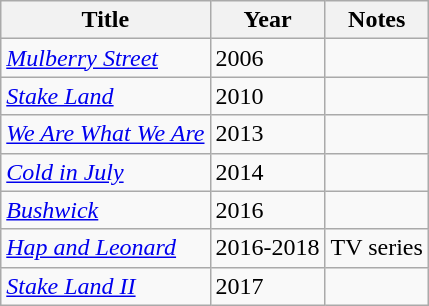<table class="wikitable sortable" border="1">
<tr>
<th>Title</th>
<th>Year</th>
<th>Notes</th>
</tr>
<tr>
<td><em><a href='#'>Mulberry Street</a></em></td>
<td>2006</td>
</tr>
<tr>
<td><em><a href='#'>Stake Land</a></em></td>
<td>2010</td>
<td></td>
</tr>
<tr>
<td><em><a href='#'>We Are What We Are</a></em></td>
<td>2013</td>
<td></td>
</tr>
<tr>
<td><em><a href='#'>Cold in July</a></em></td>
<td>2014</td>
<td></td>
</tr>
<tr>
<td><em><a href='#'>Bushwick</a></em></td>
<td>2016</td>
<td></td>
</tr>
<tr>
<td><em><a href='#'>Hap and Leonard</a></em></td>
<td>2016-2018</td>
<td>TV series</td>
</tr>
<tr>
<td><em><a href='#'>Stake Land II</a></em></td>
<td>2017</td>
<td></td>
</tr>
</table>
